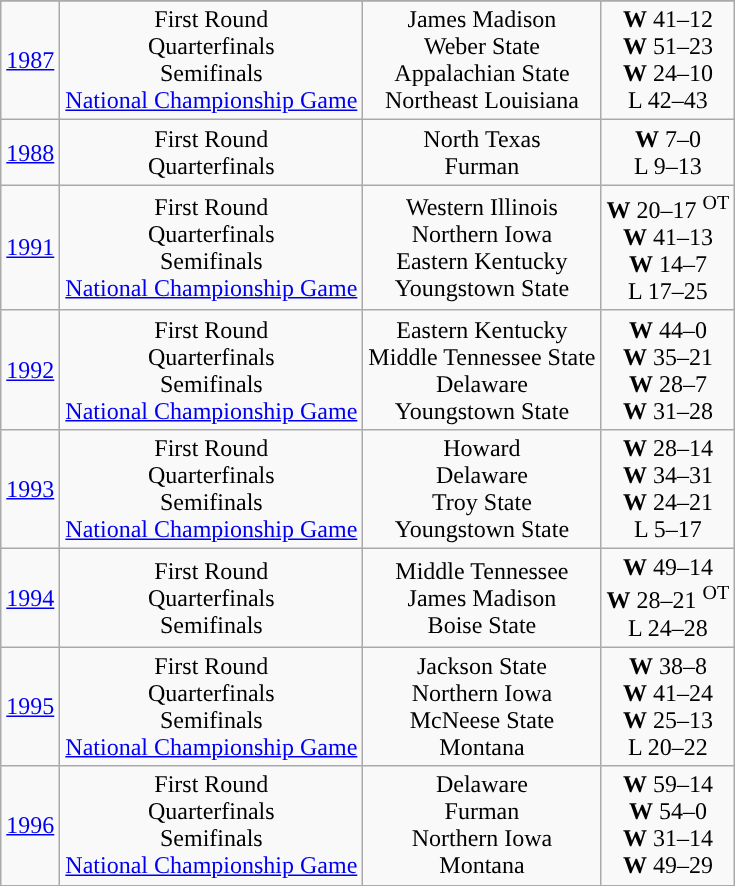<table class="wikitable" style="text-align:center;">
<tr>
</tr>
<tr>
<td><a href='#'>1987</a></td>
<td>First Round<br>Quarterfinals<br>Semifinals<br><a href='#'>National Championship Game</a></td>
<td>James Madison<br>Weber State<br>Appalachian State<br>Northeast Louisiana</td>
<td><strong>W</strong> 41–12<br><strong>W</strong> 51–23<br><strong>W</strong> 24–10<br>L 42–43</td>
</tr>
<tr>
<td><a href='#'>1988</a></td>
<td>First Round<br>Quarterfinals</td>
<td>North Texas<br>Furman</td>
<td><strong>W</strong> 7–0<br>L 9–13</td>
</tr>
<tr>
<td><a href='#'>1991</a></td>
<td>First Round<br>Quarterfinals<br>Semifinals<br><a href='#'>National Championship Game</a></td>
<td>Western Illinois<br>Northern Iowa<br>Eastern Kentucky<br>Youngstown State</td>
<td><strong>W</strong> 20–17 <sup>OT</sup><br><strong>W</strong> 41–13<br><strong>W</strong> 14–7<br>L 17–25</td>
</tr>
<tr>
<td><a href='#'>1992</a></td>
<td>First Round<br>Quarterfinals<br>Semifinals<br><a href='#'>National Championship Game</a></td>
<td>Eastern Kentucky<br>Middle Tennessee State<br>Delaware<br>Youngstown State</td>
<td><strong>W</strong> 44–0<br><strong>W</strong> 35–21<br><strong>W</strong> 28–7<br><strong>W</strong> 31–28</td>
</tr>
<tr>
<td><a href='#'>1993</a></td>
<td>First Round<br>Quarterfinals<br>Semifinals<br><a href='#'>National Championship Game</a></td>
<td>Howard<br>Delaware<br>Troy State<br>Youngstown State</td>
<td><strong>W</strong> 28–14<br><strong>W</strong> 34–31<br><strong>W</strong> 24–21<br>L 5–17</td>
</tr>
<tr>
<td><a href='#'>1994</a></td>
<td>First Round<br>Quarterfinals<br>Semifinals</td>
<td>Middle Tennessee<br>James Madison<br>Boise State</td>
<td><strong>W</strong> 49–14<br><strong>W</strong> 28–21 <sup>OT</sup><br>L 24–28</td>
</tr>
<tr>
<td><a href='#'>1995</a></td>
<td>First Round<br>Quarterfinals<br>Semifinals<br><a href='#'>National Championship Game</a></td>
<td>Jackson State<br>Northern Iowa<br>McNeese State<br>Montana</td>
<td><strong>W</strong> 38–8<br><strong>W</strong> 41–24<br><strong>W</strong> 25–13<br>L 20–22</td>
</tr>
<tr>
<td><a href='#'>1996</a></td>
<td>First Round<br>Quarterfinals<br>Semifinals<br><a href='#'>National Championship Game</a></td>
<td>Delaware<br>Furman<br>Northern Iowa<br>Montana</td>
<td><strong>W</strong> 59–14<br><strong>W</strong> 54–0<br><strong>W</strong> 31–14<br><strong>W</strong> 49–29</td>
</tr>
</table>
